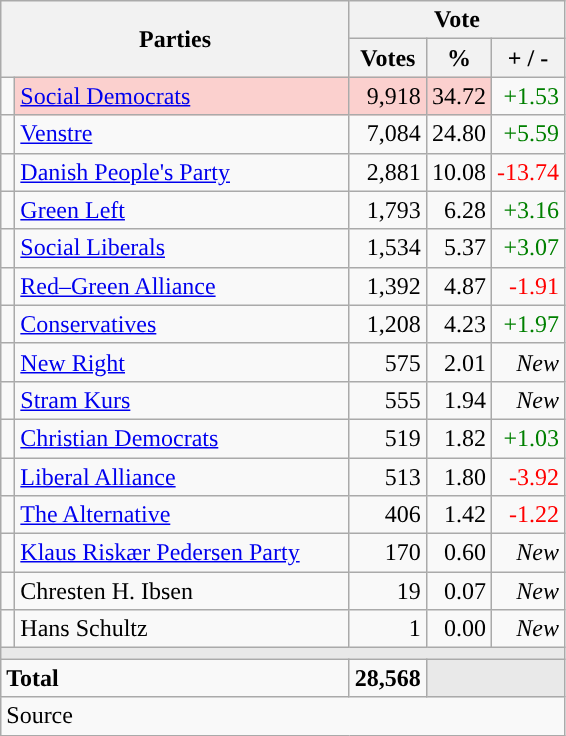<table class="wikitable" style="text-align:right;">
<tr>
<th style="text-align:centre;" rowspan="2" colspan="2" width="225">Parties</th>
<th colspan="3">Vote</th>
</tr>
<tr>
<th width="15">Votes</th>
<th width="15">%</th>
<th width="15">+ / -</th>
</tr>
<tr>
<td width="2" style="color:inherit;background:"></td>
<td bgcolor=#fbd0ce  align="left"><a href='#'>Social Democrats</a></td>
<td bgcolor=#fbd0ce>9,918</td>
<td bgcolor=#fbd0ce>34.72</td>
<td style=color:green;>+1.53</td>
</tr>
<tr>
<td width="2" style="color:inherit;background:"></td>
<td align="left"><a href='#'>Venstre</a></td>
<td>7,084</td>
<td>24.80</td>
<td style=color:green;>+5.59</td>
</tr>
<tr>
<td width="2" style="color:inherit;background:"></td>
<td align="left"><a href='#'>Danish People's Party</a></td>
<td>2,881</td>
<td>10.08</td>
<td style=color:red;>-13.74</td>
</tr>
<tr>
<td width="2" style="color:inherit;background:"></td>
<td align="left"><a href='#'>Green Left</a></td>
<td>1,793</td>
<td>6.28</td>
<td style=color:green;>+3.16</td>
</tr>
<tr>
<td width="2" style="color:inherit;background:"></td>
<td align="left"><a href='#'>Social Liberals</a></td>
<td>1,534</td>
<td>5.37</td>
<td style=color:green;>+3.07</td>
</tr>
<tr>
<td width="2" style="color:inherit;background:"></td>
<td align="left"><a href='#'>Red–Green Alliance</a></td>
<td>1,392</td>
<td>4.87</td>
<td style=color:red;>-1.91</td>
</tr>
<tr>
<td width="2" style="color:inherit;background:"></td>
<td align="left"><a href='#'>Conservatives</a></td>
<td>1,208</td>
<td>4.23</td>
<td style=color:green;>+1.97</td>
</tr>
<tr>
<td width="2" style="color:inherit;background:"></td>
<td align="left"><a href='#'>New Right</a></td>
<td>575</td>
<td>2.01</td>
<td><em>New</em></td>
</tr>
<tr>
<td width="2" style="color:inherit;background:"></td>
<td align="left"><a href='#'>Stram Kurs</a></td>
<td>555</td>
<td>1.94</td>
<td><em>New</em></td>
</tr>
<tr>
<td width="2" style="color:inherit;background:"></td>
<td align="left"><a href='#'>Christian Democrats</a></td>
<td>519</td>
<td>1.82</td>
<td style=color:green;>+1.03</td>
</tr>
<tr>
<td width="2" style="color:inherit;background:"></td>
<td align="left"><a href='#'>Liberal Alliance</a></td>
<td>513</td>
<td>1.80</td>
<td style=color:red;>-3.92</td>
</tr>
<tr>
<td width="2" style="color:inherit;background:"></td>
<td align="left"><a href='#'>The Alternative</a></td>
<td>406</td>
<td>1.42</td>
<td style=color:red;>-1.22</td>
</tr>
<tr>
<td width="2" style="color:inherit;background:"></td>
<td align="left"><a href='#'>Klaus Riskær Pedersen Party</a></td>
<td>170</td>
<td>0.60</td>
<td><em>New</em></td>
</tr>
<tr>
<td width="2" style="color:inherit;background:"></td>
<td align="left">Chresten H. Ibsen</td>
<td>19</td>
<td>0.07</td>
<td><em>New</em></td>
</tr>
<tr>
<td width="2" style="color:inherit;background:"></td>
<td align="left">Hans Schultz</td>
<td>1</td>
<td>0.00</td>
<td><em>New</em></td>
</tr>
<tr>
<td colspan="7" bgcolor="#E9E9E9"></td>
</tr>
<tr>
<td align="left" colspan="2"><strong>Total</strong></td>
<td><strong>28,568</strong></td>
<td bgcolor="#E9E9E9" colspan="2"></td>
</tr>
<tr>
<td align="left" colspan="6">Source</td>
</tr>
</table>
